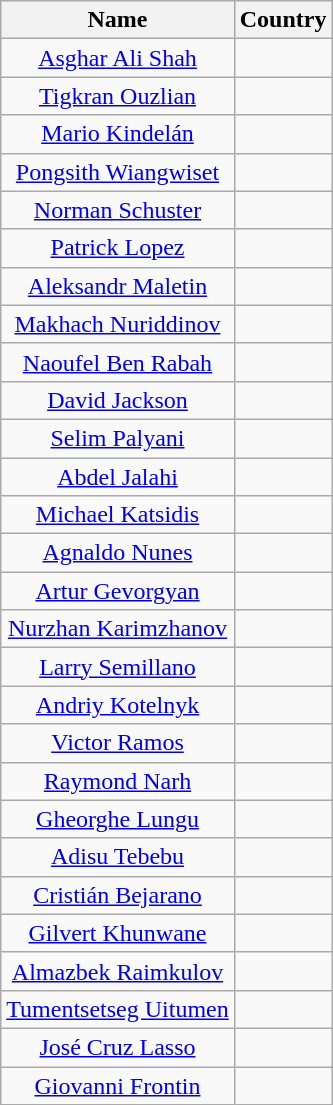<table class="wikitable sortable  mw-collapsible mw-collapsed" style="text-align:center">
<tr>
<th>Name</th>
<th>Country</th>
</tr>
<tr>
<td><a href='#'>Asghar Ali Shah</a></td>
<td></td>
</tr>
<tr>
<td><a href='#'>Tigkran Ouzlian</a></td>
<td></td>
</tr>
<tr>
<td><a href='#'>Mario Kindelán</a></td>
<td></td>
</tr>
<tr>
<td><a href='#'>Pongsith Wiangwiset</a></td>
<td></td>
</tr>
<tr>
<td><a href='#'>Norman Schuster</a></td>
<td></td>
</tr>
<tr>
<td><a href='#'>Patrick Lopez</a></td>
<td></td>
</tr>
<tr>
<td><a href='#'>Aleksandr Maletin</a></td>
<td></td>
</tr>
<tr>
<td><a href='#'>Makhach Nuriddinov</a></td>
<td></td>
</tr>
<tr>
<td><a href='#'>Naoufel Ben Rabah</a></td>
<td></td>
</tr>
<tr>
<td><a href='#'>David Jackson</a></td>
<td></td>
</tr>
<tr>
<td><a href='#'>Selim Palyani</a></td>
<td></td>
</tr>
<tr>
<td><a href='#'>Abdel Jalahi</a></td>
<td></td>
</tr>
<tr>
<td><a href='#'>Michael Katsidis</a></td>
<td></td>
</tr>
<tr>
<td><a href='#'>Agnaldo Nunes</a></td>
<td></td>
</tr>
<tr>
<td><a href='#'>Artur Gevorgyan</a></td>
<td></td>
</tr>
<tr>
<td><a href='#'>Nurzhan Karimzhanov</a></td>
<td></td>
</tr>
<tr>
<td><a href='#'>Larry Semillano</a></td>
<td></td>
</tr>
<tr>
<td><a href='#'>Andriy Kotelnyk</a></td>
<td></td>
</tr>
<tr>
<td><a href='#'>Victor Ramos</a></td>
<td></td>
</tr>
<tr>
<td><a href='#'>Raymond Narh</a></td>
<td></td>
</tr>
<tr>
<td><a href='#'>Gheorghe Lungu</a></td>
<td></td>
</tr>
<tr>
<td><a href='#'>Adisu Tebebu</a></td>
<td></td>
</tr>
<tr>
<td><a href='#'>Cristián Bejarano</a></td>
<td></td>
</tr>
<tr>
<td><a href='#'>Gilvert Khunwane</a></td>
<td></td>
</tr>
<tr>
<td><a href='#'>Almazbek Raimkulov</a></td>
<td></td>
</tr>
<tr>
<td><a href='#'>Tumentsetseg Uitumen</a></td>
<td></td>
</tr>
<tr>
<td><a href='#'>José Cruz Lasso</a></td>
<td></td>
</tr>
<tr>
<td><a href='#'>Giovanni Frontin</a></td>
<td></td>
</tr>
</table>
